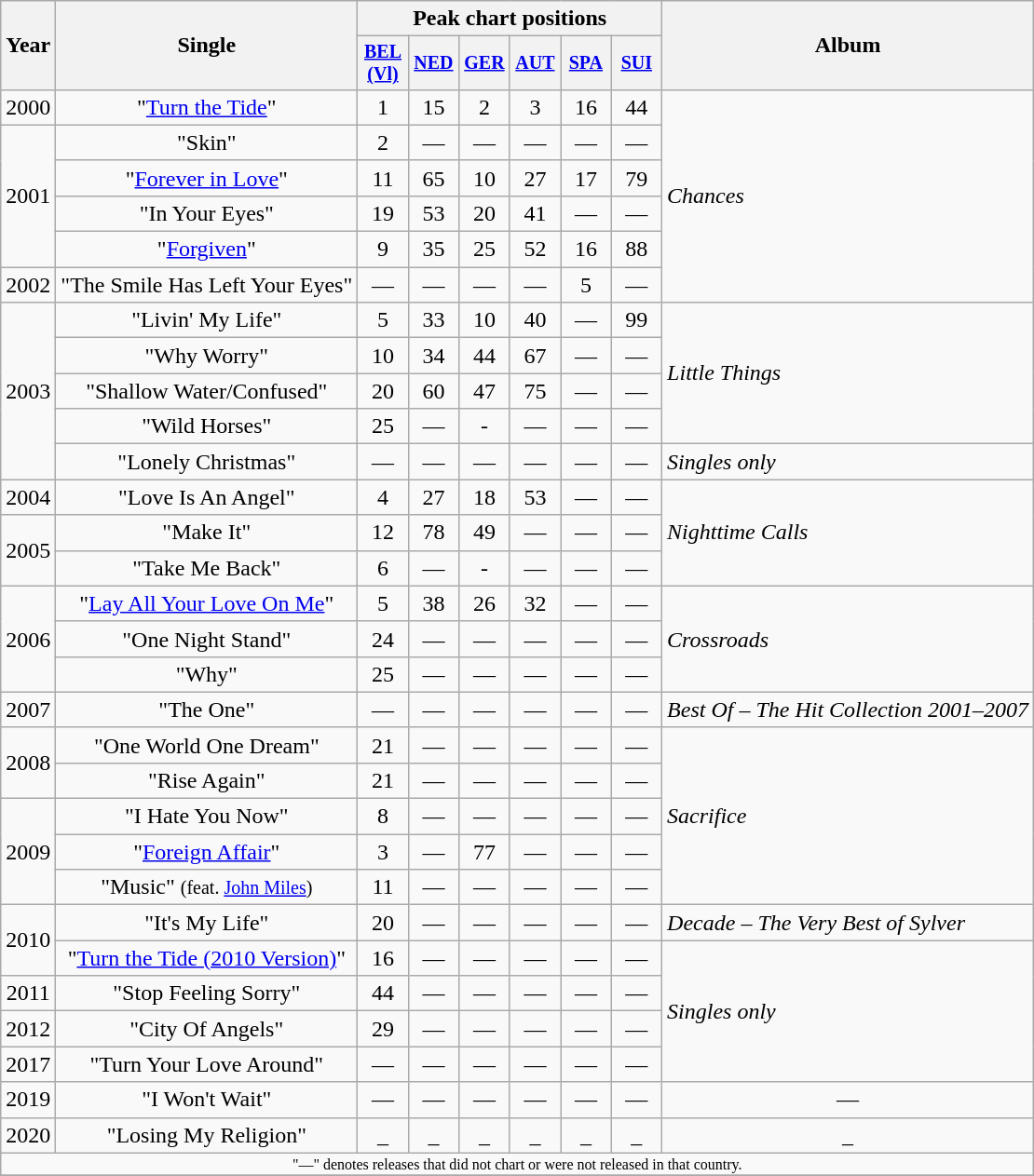<table class="wikitable" style="text-align:center;">
<tr>
<th rowspan="2">Year</th>
<th rowspan="2">Single</th>
<th colspan="6">Peak chart positions</th>
<th rowspan="2">Album</th>
</tr>
<tr style="font-size:smaller;">
<th style="width:30px;"><a href='#'>BEL<br>(Vl)</a></th>
<th style="width:30px;"><a href='#'>NED</a><br></th>
<th style="width:30px;"><a href='#'>GER</a><br></th>
<th style="width:30px;"><a href='#'>AUT</a><br></th>
<th style="width:30px;"><a href='#'>SPA</a><br></th>
<th style="width:30px;"><a href='#'>SUI</a><br></th>
</tr>
<tr>
<td>2000</td>
<td>"<a href='#'>Turn the Tide</a>"</td>
<td>1</td>
<td>15</td>
<td>2</td>
<td>3</td>
<td>16</td>
<td>44</td>
<td align="left" rowspan="6"><em>Chances</em></td>
</tr>
<tr>
<td rowspan="4">2001</td>
<td>"Skin"</td>
<td>2</td>
<td>—</td>
<td>—</td>
<td>—</td>
<td>—</td>
<td>—</td>
</tr>
<tr>
<td>"<a href='#'>Forever in Love</a>"</td>
<td>11</td>
<td>65</td>
<td>10</td>
<td>27</td>
<td>17</td>
<td>79</td>
</tr>
<tr>
<td>"In Your Eyes"</td>
<td>19</td>
<td>53</td>
<td>20</td>
<td>41</td>
<td>—</td>
<td>—</td>
</tr>
<tr>
<td>"<a href='#'>Forgiven</a>"</td>
<td>9</td>
<td>35</td>
<td>25</td>
<td>52</td>
<td>16</td>
<td>88</td>
</tr>
<tr>
<td>2002</td>
<td>"The Smile Has Left Your Eyes"</td>
<td>—</td>
<td>—</td>
<td>—</td>
<td>—</td>
<td>5</td>
<td>—</td>
</tr>
<tr>
<td rowspan="5">2003</td>
<td>"Livin' My Life"</td>
<td>5</td>
<td>33</td>
<td>10</td>
<td>40</td>
<td>—</td>
<td>99</td>
<td align="left" rowspan="4"><em>Little Things</em></td>
</tr>
<tr>
<td>"Why Worry"</td>
<td>10</td>
<td>34</td>
<td>44</td>
<td>67</td>
<td>—</td>
<td>—</td>
</tr>
<tr>
<td>"Shallow Water/Confused"</td>
<td>20</td>
<td>60</td>
<td>47</td>
<td>75</td>
<td>—</td>
<td>—</td>
</tr>
<tr>
<td>"Wild Horses"</td>
<td>25</td>
<td>—</td>
<td>-</td>
<td>—</td>
<td>—</td>
<td>—</td>
</tr>
<tr>
<td>"Lonely Christmas"</td>
<td>—</td>
<td>—</td>
<td>—</td>
<td>—</td>
<td>—</td>
<td>—</td>
<td align="left" rowspan="1"><em>Singles only</em></td>
</tr>
<tr>
<td>2004</td>
<td>"Love Is An Angel"</td>
<td>4</td>
<td>27</td>
<td>18</td>
<td>53</td>
<td>—</td>
<td>—</td>
<td align="left" rowspan="3"><em>Nighttime Calls</em></td>
</tr>
<tr>
<td rowspan="2">2005</td>
<td>"Make It"</td>
<td>12</td>
<td>78</td>
<td>49</td>
<td>—</td>
<td>—</td>
<td>—</td>
</tr>
<tr>
<td>"Take Me Back"</td>
<td>6</td>
<td>—</td>
<td>-</td>
<td>—</td>
<td>—</td>
<td>—</td>
</tr>
<tr>
<td rowspan="3">2006</td>
<td>"<a href='#'>Lay All Your Love On Me</a>"</td>
<td>5</td>
<td>38</td>
<td>26</td>
<td>32</td>
<td>—</td>
<td>—</td>
<td align="left" rowspan="3"><em>Crossroads</em></td>
</tr>
<tr>
<td>"One Night Stand"</td>
<td>24</td>
<td>—</td>
<td>—</td>
<td>—</td>
<td>—</td>
<td>—</td>
</tr>
<tr>
<td>"Why"</td>
<td>25</td>
<td>—</td>
<td>—</td>
<td>—</td>
<td>—</td>
<td>—</td>
</tr>
<tr>
<td>2007</td>
<td>"The One"</td>
<td>—</td>
<td>—</td>
<td>—</td>
<td>—</td>
<td>—</td>
<td>—</td>
<td align="left" rowspan="1"><em>Best Of – The Hit Collection 2001–2007</em></td>
</tr>
<tr>
<td rowspan="2">2008</td>
<td>"One World One Dream"</td>
<td>21</td>
<td>—</td>
<td>—</td>
<td>—</td>
<td>—</td>
<td>—</td>
<td align="left" rowspan="5"><em>Sacrifice</em></td>
</tr>
<tr>
<td>"Rise Again"</td>
<td>21</td>
<td>—</td>
<td>—</td>
<td>—</td>
<td>—</td>
<td>—</td>
</tr>
<tr>
<td rowspan="3">2009</td>
<td>"I Hate You Now"</td>
<td>8</td>
<td>—</td>
<td>—</td>
<td>—</td>
<td>—</td>
<td>—</td>
</tr>
<tr>
<td>"<a href='#'>Foreign Affair</a>"</td>
<td>3</td>
<td>—</td>
<td>77</td>
<td>—</td>
<td>—</td>
<td>—</td>
</tr>
<tr>
<td>"Music" <small>(feat. <a href='#'>John Miles</a>)</small></td>
<td>11</td>
<td>—</td>
<td>—</td>
<td>—</td>
<td>—</td>
<td>—</td>
</tr>
<tr>
<td rowspan="2">2010</td>
<td>"It's My Life"</td>
<td>20</td>
<td>—</td>
<td>—</td>
<td>—</td>
<td>—</td>
<td>—</td>
<td align="left" rowspan="1"><em>Decade – The Very Best of Sylver</em></td>
</tr>
<tr>
<td>"<a href='#'>Turn the Tide (2010 Version)</a>"</td>
<td>16</td>
<td>—</td>
<td>—</td>
<td>—</td>
<td>—</td>
<td>—</td>
<td align="left" rowspan="4"><em>Singles only</em></td>
</tr>
<tr>
<td>2011</td>
<td>"Stop Feeling Sorry"</td>
<td>44</td>
<td>—</td>
<td>—</td>
<td>—</td>
<td>—</td>
<td>—</td>
</tr>
<tr>
<td>2012</td>
<td>"City Of Angels"</td>
<td>29</td>
<td>—</td>
<td>—</td>
<td>—</td>
<td>—</td>
<td>—</td>
</tr>
<tr>
<td>2017</td>
<td>"Turn Your Love Around"</td>
<td>—</td>
<td>—</td>
<td>—</td>
<td>—</td>
<td>—</td>
<td>—</td>
</tr>
<tr>
<td>2019</td>
<td>"I Won't Wait"</td>
<td>—</td>
<td>—</td>
<td>—</td>
<td>—</td>
<td>—</td>
<td>—</td>
<td>—</td>
</tr>
<tr>
<td>2020</td>
<td>"Losing My Religion"</td>
<td>_</td>
<td>_</td>
<td>_</td>
<td>_</td>
<td>_</td>
<td>_</td>
<td>_</td>
</tr>
<tr>
<td colspan="9" style="font-size: 8pt" align="center">"—" denotes releases that did not chart or were not released in that country.</td>
</tr>
<tr>
</tr>
</table>
